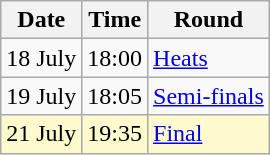<table class="wikitable">
<tr>
<th>Date</th>
<th>Time</th>
<th>Round</th>
</tr>
<tr>
<td>18 July</td>
<td>18:00</td>
<td><a href='#'>Heats</a></td>
</tr>
<tr>
<td>19 July</td>
<td>18:05</td>
<td><a href='#'>Semi-finals</a></td>
</tr>
<tr style=background:lemonchiffon>
<td>21 July</td>
<td>19:35</td>
<td><a href='#'>Final</a></td>
</tr>
</table>
